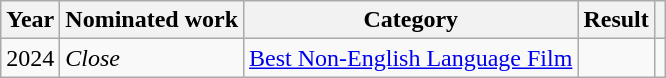<table class="wikitable sortable">
<tr>
<th>Year</th>
<th>Nominated work</th>
<th>Category</th>
<th>Result</th>
<th class="unsortable"></th>
</tr>
<tr>
<td>2024</td>
<td><em>Close</em></td>
<td><a href='#'>Best Non-English Language Film</a></td>
<td></td>
<td></td>
</tr>
</table>
